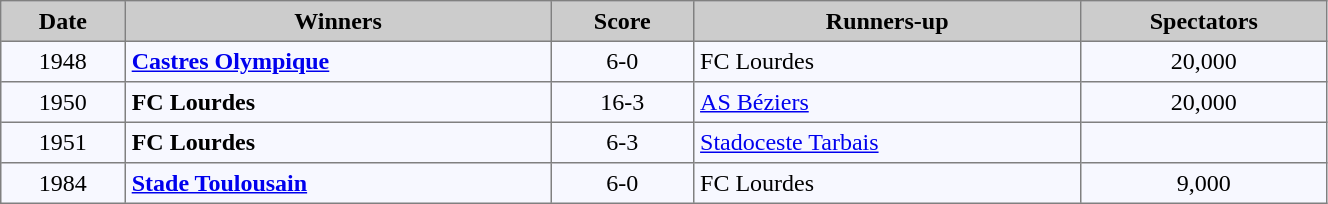<table cellpadding="4" cellspacing="0" border="1" style="background:#f7f8ff; width:70%; font-size:100%; border:gray solid 1px; border-collapse:collapse;">
<tr style="background:#ccc;">
<td align=center><strong>Date</strong></td>
<td align=center><strong>Winners</strong></td>
<td align=center><strong>Score</strong></td>
<td align=center><strong>Runners-up</strong></td>
<td align=center><strong>Spectators</strong></td>
</tr>
<tr>
<td align=center>1948</td>
<td><strong><a href='#'>Castres Olympique</a> </strong></td>
<td align=center>6-0</td>
<td>FC Lourdes</td>
<td align=center>20,000</td>
</tr>
<tr>
<td align=center>1950</td>
<td><strong>FC Lourdes</strong></td>
<td align=center>16-3</td>
<td><a href='#'>AS Béziers</a></td>
<td align=center>20,000</td>
</tr>
<tr>
<td align=center>1951</td>
<td><strong>FC Lourdes</strong></td>
<td align=center>6-3</td>
<td><a href='#'>Stadoceste Tarbais</a></td>
</tr>
<tr>
<td align=center>1984</td>
<td><strong> <a href='#'>Stade Toulousain</a> </strong></td>
<td align=center>6-0</td>
<td>FC Lourdes</td>
<td align=center>9,000</td>
</tr>
</table>
